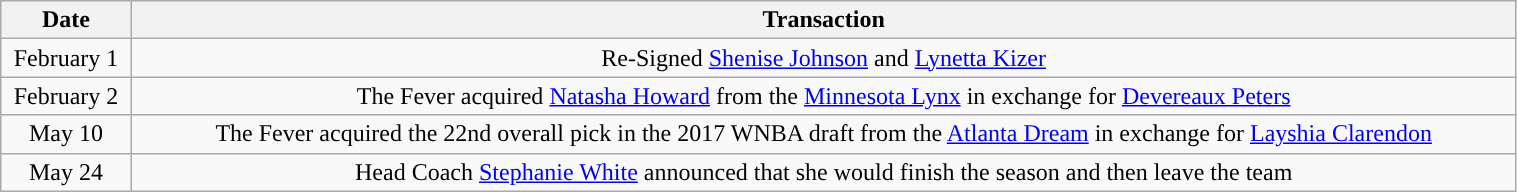<table class="wikitable" style="width:80%; text-align:center;">
<tr>
<th>Date</th>
<th>Transaction</th>
</tr>
<tr>
<td>February 1</td>
<td>Re-Signed <a href='#'>Shenise Johnson</a> and <a href='#'>Lynetta Kizer</a></td>
</tr>
<tr>
<td>February 2</td>
<td>The Fever acquired <a href='#'>Natasha Howard</a> from the <a href='#'>Minnesota Lynx</a> in exchange for <a href='#'>Devereaux Peters</a></td>
</tr>
<tr>
<td>May 10</td>
<td>The Fever acquired the 22nd overall pick in the 2017 WNBA draft from the <a href='#'>Atlanta Dream</a> in exchange for <a href='#'>Layshia Clarendon</a></td>
</tr>
<tr>
<td>May 24</td>
<td>Head Coach <a href='#'>Stephanie White</a> announced that she would finish the season and then leave the team</td>
</tr>
</table>
